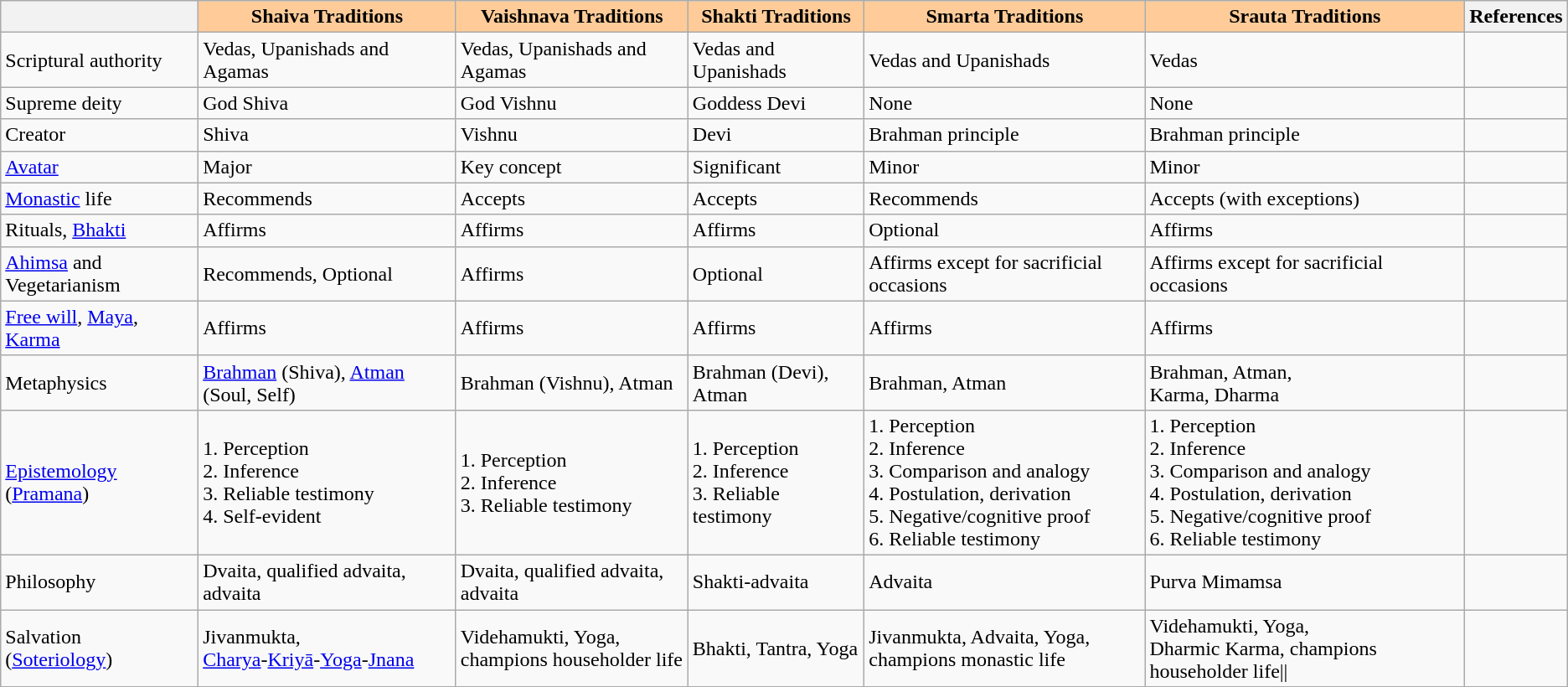<table class="wikitable sortable">
<tr>
<th></th>
<th style="background: #ffcc99;">Shaiva Traditions</th>
<th style="background: #ffcc99;">Vaishnava Traditions</th>
<th style="background: #ffcc99;">Shakti Traditions</th>
<th style="background: #ffcc99;">Smarta Traditions</th>
<th style="background: #ffcc99;">Srauta Traditions</th>
<th>References</th>
</tr>
<tr>
<td>Scriptural authority</td>
<td>Vedas, Upanishads and Agamas</td>
<td>Vedas, Upanishads and Agamas</td>
<td>Vedas and Upanishads</td>
<td>Vedas and Upanishads</td>
<td>Vedas</td>
<td></td>
</tr>
<tr>
<td>Supreme deity</td>
<td>God Shiva</td>
<td>God Vishnu</td>
<td>Goddess Devi</td>
<td>None</td>
<td>None</td>
<td></td>
</tr>
<tr>
<td>Creator</td>
<td>Shiva</td>
<td>Vishnu</td>
<td>Devi</td>
<td>Brahman principle</td>
<td>Brahman principle</td>
<td></td>
</tr>
<tr>
<td><a href='#'>Avatar</a></td>
<td>Major</td>
<td>Key concept</td>
<td>Significant</td>
<td>Minor</td>
<td>Minor</td>
<td></td>
</tr>
<tr>
<td><a href='#'>Monastic</a> life</td>
<td>Recommends</td>
<td>Accepts</td>
<td>Accepts</td>
<td>Recommends</td>
<td>Accepts (with exceptions)</td>
<td></td>
</tr>
<tr>
<td>Rituals, <a href='#'>Bhakti</a></td>
<td>Affirms</td>
<td>Affirms</td>
<td>Affirms</td>
<td>Optional</td>
<td>Affirms</td>
<td></td>
</tr>
<tr>
<td><a href='#'>Ahimsa</a> and Vegetarianism</td>
<td>Recommends, Optional</td>
<td>Affirms</td>
<td>Optional</td>
<td>Affirms except for sacrificial occasions</td>
<td>Affirms except for sacrificial occasions</td>
<td></td>
</tr>
<tr>
<td><a href='#'>Free will</a>, <a href='#'>Maya</a>, <a href='#'>Karma</a></td>
<td>Affirms</td>
<td>Affirms</td>
<td>Affirms</td>
<td>Affirms</td>
<td>Affirms</td>
<td></td>
</tr>
<tr>
<td>Metaphysics</td>
<td><a href='#'>Brahman</a> (Shiva), <a href='#'>Atman</a> (Soul, Self)</td>
<td>Brahman (Vishnu), Atman</td>
<td>Brahman (Devi), Atman</td>
<td>Brahman, Atman</td>
<td>Brahman, Atman,<br>Karma, Dharma</td>
<td></td>
</tr>
<tr>
<td><a href='#'>Epistemology</a><br>(<a href='#'>Pramana</a>)</td>
<td>1. Perception<br>2. Inference<br>3. Reliable testimony<br>4. Self-evident</td>
<td>1. Perception<br>2. Inference<br>3. Reliable testimony</td>
<td>1. Perception<br>2. Inference<br>3. Reliable testimony</td>
<td>1. Perception<br>2. Inference<br>3. Comparison and analogy<br>4. Postulation, derivation<br>5. Negative/cognitive proof<br>6. Reliable testimony</td>
<td>1. Perception<br>2. Inference<br>3. Comparison and analogy<br>4. Postulation, derivation<br>5. Negative/cognitive proof<br>6. Reliable testimony</td>
<td></td>
</tr>
<tr>
<td>Philosophy</td>
<td>Dvaita, qualified advaita, advaita</td>
<td>Dvaita, qualified advaita, advaita</td>
<td>Shakti-advaita</td>
<td>Advaita</td>
<td>Purva Mimamsa</td>
<td></td>
</tr>
<tr>
<td>Salvation<br>(<a href='#'>Soteriology</a>)</td>
<td>Jivanmukta,<br><a href='#'>Charya</a>-<a href='#'>Kriyā</a>-<a href='#'>Yoga</a>-<a href='#'>Jnana</a></td>
<td>Videhamukti, Yoga,<br>champions householder life</td>
<td>Bhakti, Tantra, Yoga</td>
<td>Jivanmukta, Advaita, Yoga,<br>champions monastic life</td>
<td>Videhamukti, Yoga,<br>Dharmic Karma, 
champions householder life||</td>
</tr>
<tr>
</tr>
</table>
